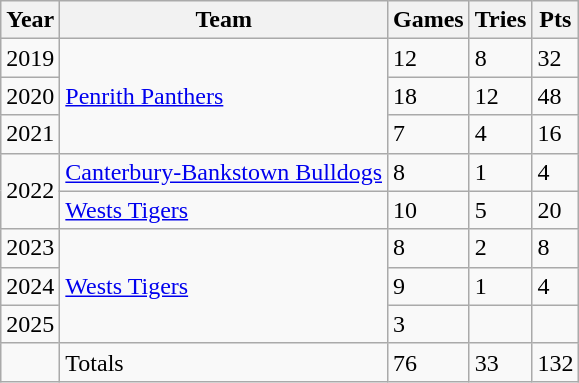<table class="wikitable">
<tr>
<th>Year</th>
<th>Team</th>
<th>Games</th>
<th>Tries</th>
<th>Pts</th>
</tr>
<tr>
<td>2019</td>
<td rowspan="3"> <a href='#'>Penrith Panthers</a></td>
<td>12</td>
<td>8</td>
<td>32</td>
</tr>
<tr>
<td>2020</td>
<td>18</td>
<td>12</td>
<td>48</td>
</tr>
<tr>
<td>2021</td>
<td>7</td>
<td>4</td>
<td>16</td>
</tr>
<tr>
<td rowspan="2">2022</td>
<td> <a href='#'>Canterbury-Bankstown Bulldogs</a></td>
<td>8</td>
<td>1</td>
<td>4</td>
</tr>
<tr>
<td> <a href='#'>Wests Tigers</a></td>
<td>10</td>
<td>5</td>
<td>20</td>
</tr>
<tr>
<td>2023</td>
<td rowspan="3"> <a href='#'>Wests Tigers</a></td>
<td>8</td>
<td>2</td>
<td>8</td>
</tr>
<tr>
<td>2024</td>
<td>9</td>
<td>1</td>
<td>4</td>
</tr>
<tr>
<td>2025</td>
<td>3</td>
<td></td>
<td></td>
</tr>
<tr>
<td></td>
<td>Totals</td>
<td>76</td>
<td>33</td>
<td>132</td>
</tr>
</table>
